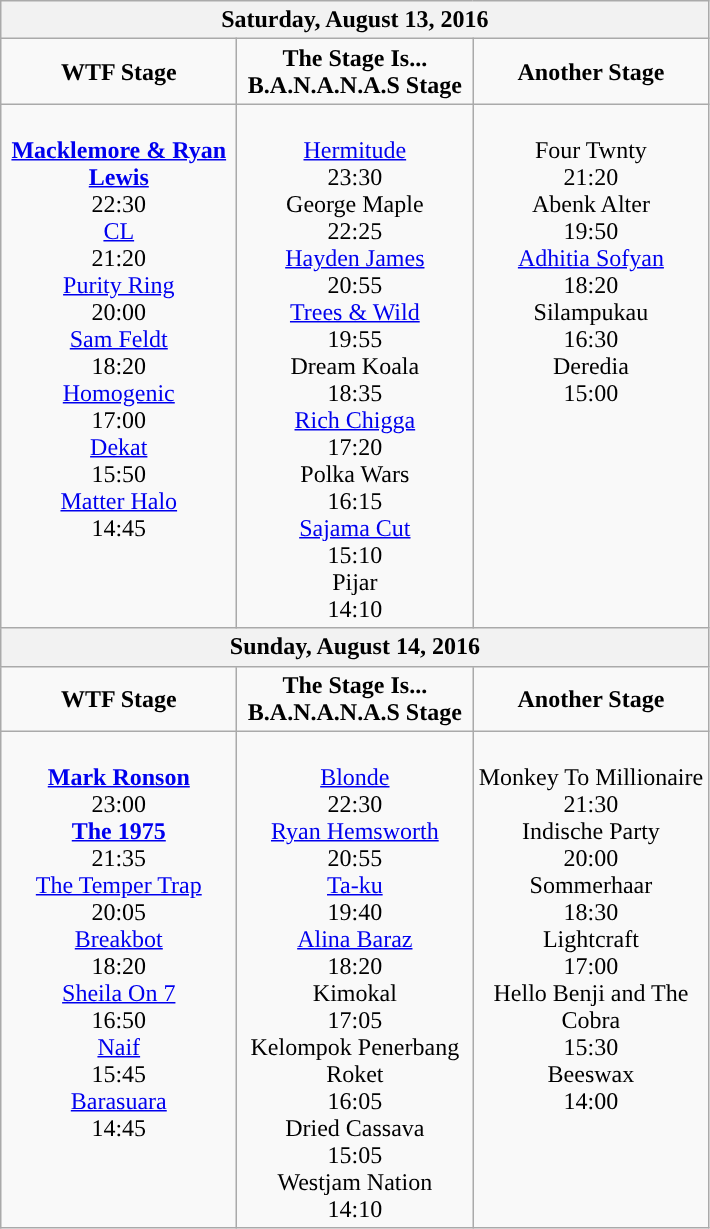<table class="wikitable">
<tr>
<th colspan="3" style="text-align:center;">Saturday, August 13, 2016</th>
</tr>
<tr>
<td style="text-align:center;"><strong>WTF Stage</strong></td>
<td style="text-align:center;"><strong>The Stage Is... B.A.N.A.N.A.S Stage</strong></td>
<td style="text-align:center;"><strong>Another Stage</strong></td>
</tr>
<tr>
<td style="text-align:center; vertical-align:top;" width="150px;"><br><strong><a href='#'>Macklemore & Ryan Lewis</a></strong><br>22:30<br><a href='#'>CL</a><br>21:20<br><a href='#'>Purity Ring</a><br>20:00<br><a href='#'>Sam Feldt</a><br>18:20<br><a href='#'>Homogenic</a><br>17:00<br><a href='#'>Dekat</a><br>15:50<br><a href='#'>Matter Halo</a><br>14:45</td>
<td style="text-align:center; vertical-align:top;" width="150px;"><br><a href='#'>Hermitude</a><br>23:30<br>George Maple<br>22:25<br><a href='#'>Hayden James</a><br>20:55<br><a href='#'>Trees & Wild</a><br>19:55<br>Dream Koala<br>18:35<br><a href='#'>Rich Chigga</a><br>17:20<br>Polka Wars<br>16:15<br><a href='#'>Sajama Cut</a><br>15:10<br>Pijar<br>14:10</td>
<td style="text-align:center; vertical-align:top;" width="150px;"><br>Four Twnty<br>21:20<br>Abenk Alter<br>19:50<br><a href='#'>Adhitia Sofyan</a><br>18:20<br>Silampukau<br>16:30<br>Deredia<br>15:00</td>
</tr>
<tr>
<th colspan="3" style="text-align:center;">Sunday, August 14, 2016</th>
</tr>
<tr>
<td style="text-align:center;"><strong>WTF Stage</strong></td>
<td style="text-align:center;"><strong>The Stage Is... B.A.N.A.N.A.S Stage</strong></td>
<td style="text-align:center;"><strong>Another Stage</strong></td>
</tr>
<tr>
<td style="text-align:center; vertical-align:top;" width="150px;"><br><strong><a href='#'>Mark Ronson</a> </strong><br>23:00<br><strong><a href='#'>The 1975</a></strong><br>21:35<br><a href='#'>The Temper Trap</a><br>20:05<br><a href='#'>Breakbot</a> <br>18:20<br><a href='#'>Sheila On 7</a><br>16:50<br><a href='#'>Naif</a><br>15:45<br><a href='#'>Barasuara</a><br>14:45</td>
<td style="text-align:center; vertical-align:top;" width="150px;"><br><a href='#'>Blonde</a><br>22:30<br><a href='#'>Ryan Hemsworth</a><br>20:55<br><a href='#'>Ta-ku</a> <br>19:40<br><a href='#'>Alina Baraz</a><br>18:20<br>Kimokal<br>17:05<br>Kelompok Penerbang Roket<br>16:05<br>Dried Cassava<br>15:05<br>Westjam Nation<br>14:10</td>
<td style="text-align:center; vertical-align:top;" width="150px;"><br>Monkey To Millionaire<br>21:30<br>Indische Party<br>20:00<br>Sommerhaar<br>18:30<br>Lightcraft<br>17:00<br>Hello Benji and The Cobra<br>15:30<br>Beeswax<br>14:00</td>
</tr>
</table>
